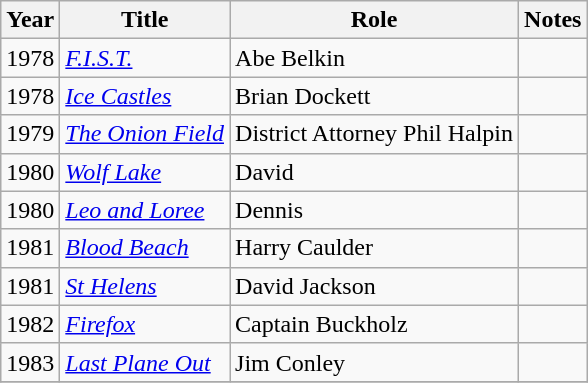<table class="wikitable sortable">
<tr>
<th>Year</th>
<th>Title</th>
<th>Role</th>
<th class="unsortable">Notes</th>
</tr>
<tr>
<td>1978</td>
<td><em><a href='#'>F.I.S.T.</a></em></td>
<td>Abe Belkin</td>
<td></td>
</tr>
<tr>
<td>1978</td>
<td><em><a href='#'>Ice Castles</a></em></td>
<td>Brian Dockett</td>
<td></td>
</tr>
<tr>
<td>1979</td>
<td><em><a href='#'>The Onion Field</a></em></td>
<td>District Attorney Phil Halpin</td>
<td></td>
</tr>
<tr>
<td>1980</td>
<td><em><a href='#'>Wolf Lake</a></em></td>
<td>David</td>
<td></td>
</tr>
<tr>
<td>1980</td>
<td><em><a href='#'>Leo and Loree</a></em></td>
<td>Dennis</td>
<td></td>
</tr>
<tr>
<td>1981</td>
<td><em><a href='#'>Blood Beach</a></em></td>
<td>Harry Caulder</td>
<td></td>
</tr>
<tr>
<td>1981</td>
<td><em><a href='#'>St Helens</a></em></td>
<td>David Jackson</td>
<td></td>
</tr>
<tr>
<td>1982</td>
<td><em><a href='#'>Firefox</a></em></td>
<td>Captain Buckholz</td>
<td></td>
</tr>
<tr>
<td>1983</td>
<td><em><a href='#'>Last Plane Out</a></em></td>
<td>Jim Conley</td>
<td></td>
</tr>
<tr>
</tr>
</table>
